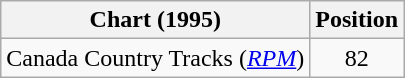<table class="wikitable sortable">
<tr>
<th scope="col">Chart (1995)</th>
<th scope="col">Position</th>
</tr>
<tr>
<td>Canada Country Tracks (<em><a href='#'>RPM</a></em>)</td>
<td align="center">82</td>
</tr>
</table>
